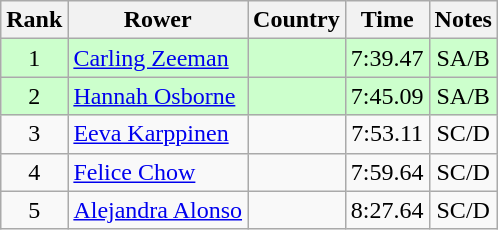<table class="wikitable" style="text-align:center">
<tr>
<th>Rank</th>
<th>Rower</th>
<th>Country</th>
<th>Time</th>
<th>Notes</th>
</tr>
<tr bgcolor=ccffcc>
<td>1</td>
<td align="left"><a href='#'>Carling Zeeman</a></td>
<td align="left"></td>
<td>7:39.47</td>
<td>SA/B</td>
</tr>
<tr bgcolor=ccffcc>
<td>2</td>
<td align="left"><a href='#'>Hannah Osborne</a></td>
<td align="left"></td>
<td>7:45.09</td>
<td>SA/B</td>
</tr>
<tr>
<td>3</td>
<td align="left"><a href='#'>Eeva Karppinen</a></td>
<td align="left"></td>
<td>7:53.11</td>
<td>SC/D</td>
</tr>
<tr>
<td>4</td>
<td align="left"><a href='#'>Felice Chow</a></td>
<td align="left"></td>
<td>7:59.64</td>
<td>SC/D</td>
</tr>
<tr>
<td>5</td>
<td align="left"><a href='#'>Alejandra Alonso</a></td>
<td align="left"></td>
<td>8:27.64</td>
<td>SC/D</td>
</tr>
</table>
